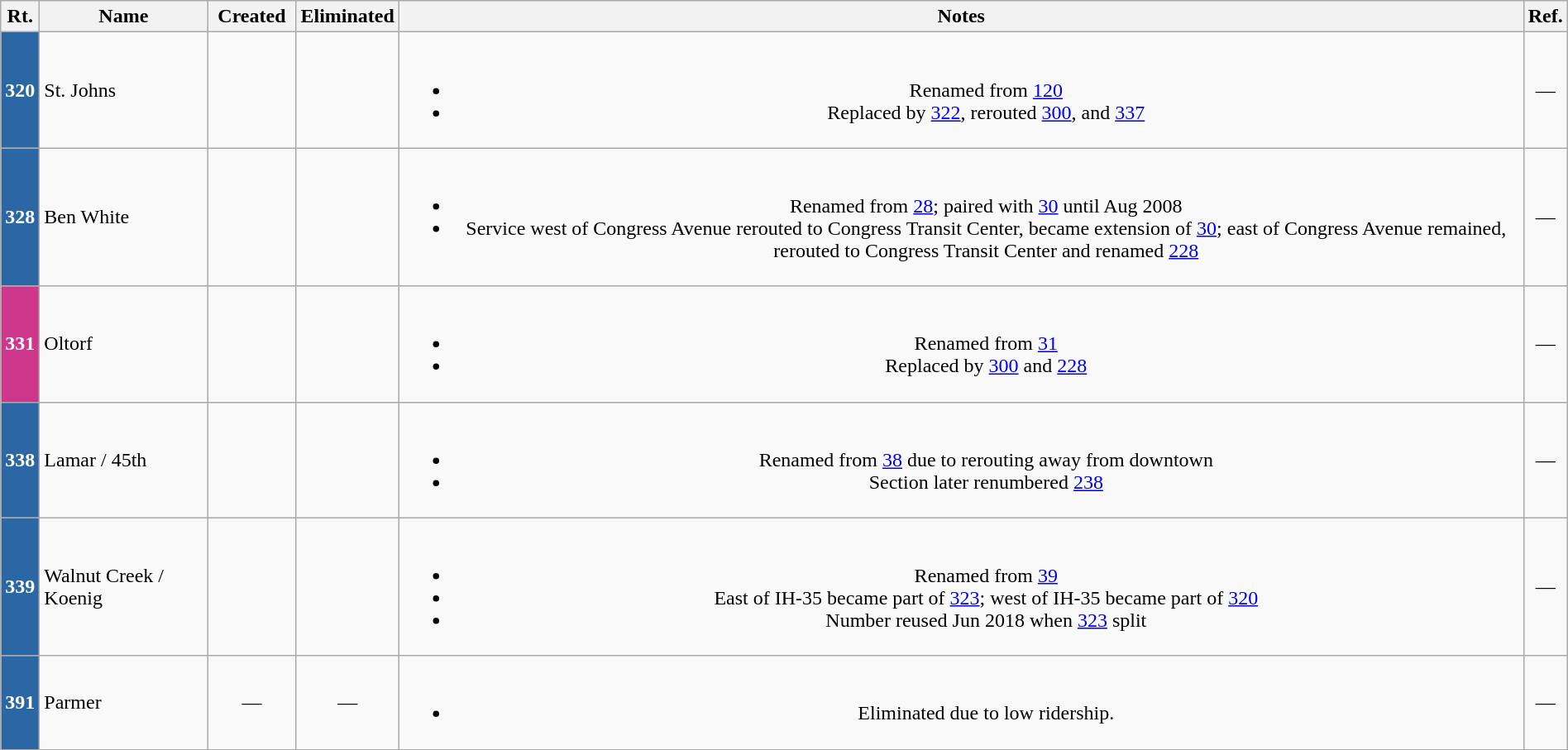<table class="wikitable mw-collapsible mw-collapsed sortable" style="text-align: center; width:100%;">
<tr>
<th scope="col" style="width: 1.5em;">Rt.</th>
<th scope="col" style="width: 8em;">Name</th>
<th scope="col" style="width: 4em;">Created</th>
<th scope="col" style="width: 4em;">Eliminated</th>
<th class="unsortable">Notes</th>
<th scope="col" style="width: 1em;" class="unsortable">Ref.</th>
</tr>
<tr>
<th style="background: #2C67A5; color:#FFFFFF;">320</th>
<td align="left">St. Johns</td>
<td></td>
<td></td>
<td><br><ul><li>Renamed from <a href='#'>120</a></li><li>Replaced by <a href='#'>322</a>, rerouted <a href='#'>300</a>, and <a href='#'>337</a></li></ul></td>
<td>—</td>
</tr>
<tr>
<th style="background: #2C67A5; color:#FFFFFF;">328</th>
<td align="left">Ben White</td>
<td></td>
<td></td>
<td><br><ul><li>Renamed from <a href='#'>28</a>; paired with <a href='#'>30</a> until Aug 2008</li><li>Service west of Congress Avenue rerouted to Congress Transit Center, became extension of <a href='#'>30</a>; east of Congress Avenue remained, rerouted to Congress Transit Center and renamed <a href='#'>228</a></li></ul></td>
<td>—</td>
</tr>
<tr>
<th style="background: #CF378C; color:#FFFFFF;">331</th>
<td align="left">Oltorf</td>
<td></td>
<td></td>
<td><br><ul><li>Renamed from <a href='#'>31</a></li><li>Replaced by <a href='#'>300</a> and <a href='#'>228</a></li></ul></td>
<td>—</td>
</tr>
<tr>
<th style="background: #2C67A5; color:#FFFFFF;">338</th>
<td align="left">Lamar / 45th</td>
<td></td>
<td></td>
<td><br><ul><li>Renamed from <a href='#'>38</a> due to rerouting away from downtown</li><li>Section later renumbered <a href='#'>238</a></li></ul></td>
<td>—</td>
</tr>
<tr>
<th style="background: #2C67A5; color:#FFFFFF;">339</th>
<td align="left">Walnut Creek / Koenig</td>
<td></td>
<td></td>
<td><br><ul><li>Renamed from <a href='#'>39</a></li><li>East of IH-35 became part of <a href='#'>323</a>; west of IH-35 became part of <a href='#'>320</a></li><li>Number reused Jun 2018 when <a href='#'>323</a> split</li></ul></td>
<td>—</td>
</tr>
<tr>
<th style="background: #2C67A5; color:#FFFFFF;">391</th>
<td align="left">Parmer</td>
<td>—</td>
<td>—</td>
<td><br><ul><li>Eliminated due to low ridership.</li></ul></td>
<td>—</td>
</tr>
<tr>
</tr>
</table>
